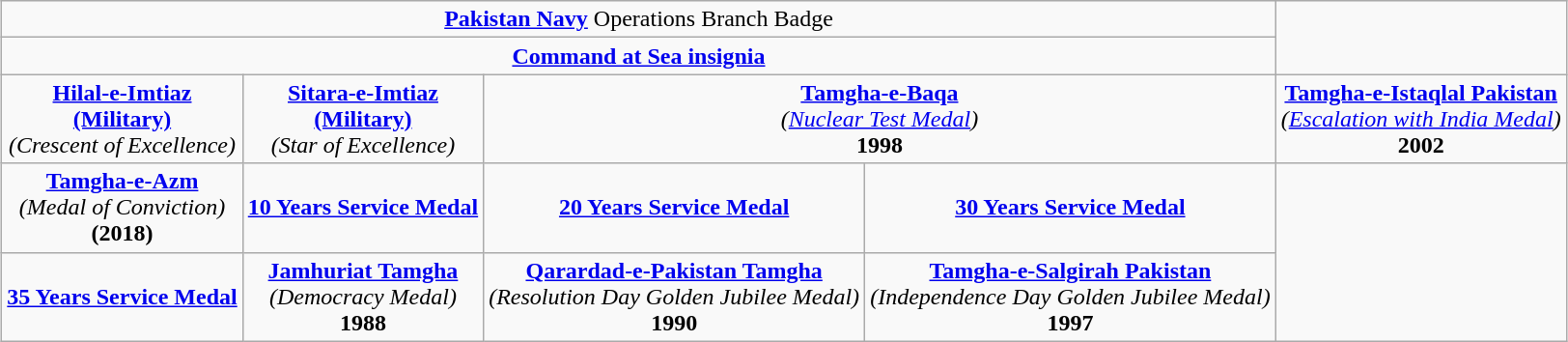<table class="wikitable" style="margin:1em auto; text-align:center;">
<tr>
<td colspan="4"><strong><a href='#'>Pakistan Navy</a></strong> Operations Branch Badge</td>
</tr>
<tr>
<td colspan="4"><strong><a href='#'>Command at Sea insignia</a></strong></td>
</tr>
<tr>
<td><strong><a href='#'>Hilal-e-Imtiaz</a></strong><br><strong><a href='#'>(Military)</a></strong><br><em>(Crescent of Excellence)</em></td>
<td><strong><a href='#'>Sitara-e-Imtiaz</a></strong><br><strong><a href='#'>(Military)</a></strong><br><em>(Star of Excellence)</em></td>
<td colspan="2"><strong><a href='#'>Tamgha-e-Baqa</a></strong><br><em>(<a href='#'>Nuclear Test Medal</a>)</em><br><strong>1998</strong></td>
<td><strong><a href='#'>Tamgha-e-Istaqlal Pakistan</a></strong><br><em>(<a href='#'>Escalation with India Medal</a>)</em><br><strong>2002</strong></td>
</tr>
<tr>
<td><strong><a href='#'>Tamgha-e-Azm</a></strong><br><em>(Medal of Conviction)</em><br><strong>(2018)</strong></td>
<td><strong><a href='#'>10 Years Service Medal</a></strong></td>
<td><strong><a href='#'>20 Years Service Medal</a></strong></td>
<td><strong><a href='#'>30 Years Service Medal</a></strong></td>
</tr>
<tr>
<td><strong><a href='#'>35 Years Service Medal</a></strong></td>
<td><strong><a href='#'>Jamhuriat Tamgha</a></strong><br><em>(Democracy Medal)</em><br><strong>1988</strong></td>
<td><strong><a href='#'>Qarardad-e-Pakistan Tamgha</a></strong><br><em>(Resolution Day</em> <em>Golden Jubilee Medal)</em><br><strong>1990</strong></td>
<td><strong><a href='#'>Tamgha-e-Salgirah Pakistan</a></strong><br><em>(Independence Day</em> <em>Golden Jubilee Medal)</em><br><strong>1997</strong></td>
</tr>
</table>
